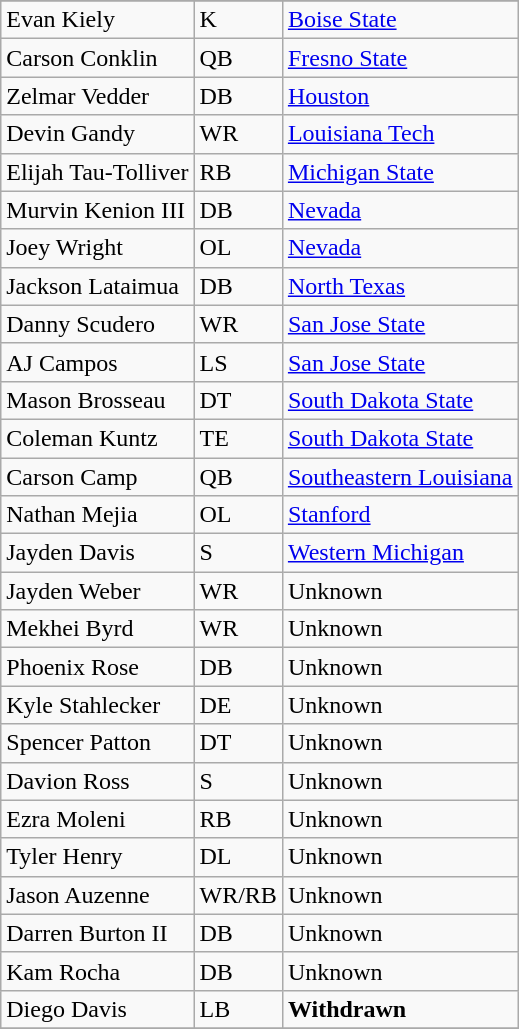<table class="wikitable sortable">
<tr>
</tr>
<tr>
<td>Evan Kiely</td>
<td>K</td>
<td><a href='#'>Boise State</a></td>
</tr>
<tr>
<td>Carson Conklin</td>
<td>QB</td>
<td><a href='#'>Fresno State</a></td>
</tr>
<tr>
<td>Zelmar Vedder</td>
<td>DB</td>
<td><a href='#'>Houston</a></td>
</tr>
<tr>
<td>Devin Gandy</td>
<td>WR</td>
<td><a href='#'>Louisiana Tech</a></td>
</tr>
<tr>
<td>Elijah Tau-Tolliver</td>
<td>RB</td>
<td><a href='#'>Michigan State</a></td>
</tr>
<tr>
<td>Murvin Kenion III</td>
<td>DB</td>
<td><a href='#'>Nevada</a></td>
</tr>
<tr>
<td>Joey Wright</td>
<td>OL</td>
<td><a href='#'>Nevada</a></td>
</tr>
<tr>
<td>Jackson Lataimua</td>
<td>DB</td>
<td><a href='#'>North Texas</a></td>
</tr>
<tr>
<td>Danny Scudero</td>
<td>WR</td>
<td><a href='#'>San Jose State</a></td>
</tr>
<tr>
<td>AJ Campos</td>
<td>LS</td>
<td><a href='#'>San Jose State</a></td>
</tr>
<tr>
<td>Mason Brosseau</td>
<td>DT</td>
<td><a href='#'>South Dakota State</a></td>
</tr>
<tr>
<td>Coleman Kuntz</td>
<td>TE</td>
<td><a href='#'>South Dakota State</a></td>
</tr>
<tr>
<td>Carson Camp</td>
<td>QB</td>
<td><a href='#'>Southeastern Louisiana</a></td>
</tr>
<tr>
<td>Nathan Mejia</td>
<td>OL</td>
<td><a href='#'>Stanford</a></td>
</tr>
<tr>
<td>Jayden Davis</td>
<td>S</td>
<td><a href='#'>Western Michigan</a></td>
</tr>
<tr>
<td>Jayden Weber</td>
<td>WR</td>
<td>Unknown</td>
</tr>
<tr>
<td>Mekhei Byrd</td>
<td>WR</td>
<td>Unknown</td>
</tr>
<tr>
<td>Phoenix Rose</td>
<td>DB</td>
<td>Unknown</td>
</tr>
<tr>
<td>Kyle Stahlecker</td>
<td>DE</td>
<td>Unknown</td>
</tr>
<tr>
<td>Spencer Patton</td>
<td>DT</td>
<td>Unknown</td>
</tr>
<tr>
<td>Davion Ross</td>
<td>S</td>
<td>Unknown</td>
</tr>
<tr>
<td>Ezra Moleni</td>
<td>RB</td>
<td>Unknown</td>
</tr>
<tr>
<td>Tyler Henry</td>
<td>DL</td>
<td>Unknown</td>
</tr>
<tr>
<td>Jason Auzenne</td>
<td>WR/RB</td>
<td>Unknown</td>
</tr>
<tr>
<td>Darren Burton II</td>
<td>DB</td>
<td>Unknown</td>
</tr>
<tr>
<td>Kam Rocha</td>
<td>DB</td>
<td>Unknown</td>
</tr>
<tr>
<td>Diego Davis</td>
<td>LB</td>
<td><strong>Withdrawn</strong></td>
</tr>
<tr>
</tr>
</table>
